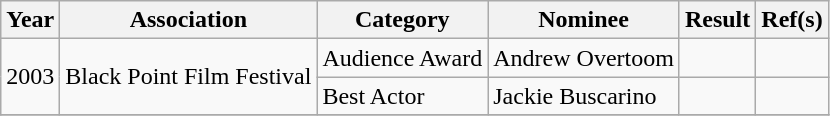<table class="wikitable">
<tr>
<th><strong>Year</strong></th>
<th><strong>Association</strong></th>
<th><strong>Category</strong></th>
<th><strong>Nominee</strong></th>
<th><strong>Result</strong></th>
<th><strong>Ref(s)</strong></th>
</tr>
<tr>
<td rowspan="2">2003</td>
<td rowspan="2">Black Point Film Festival</td>
<td>Audience Award</td>
<td>Andrew Overtoom</td>
<td></td>
<td></td>
</tr>
<tr>
<td>Best Actor</td>
<td>Jackie Buscarino</td>
<td></td>
<td></td>
</tr>
<tr>
</tr>
</table>
